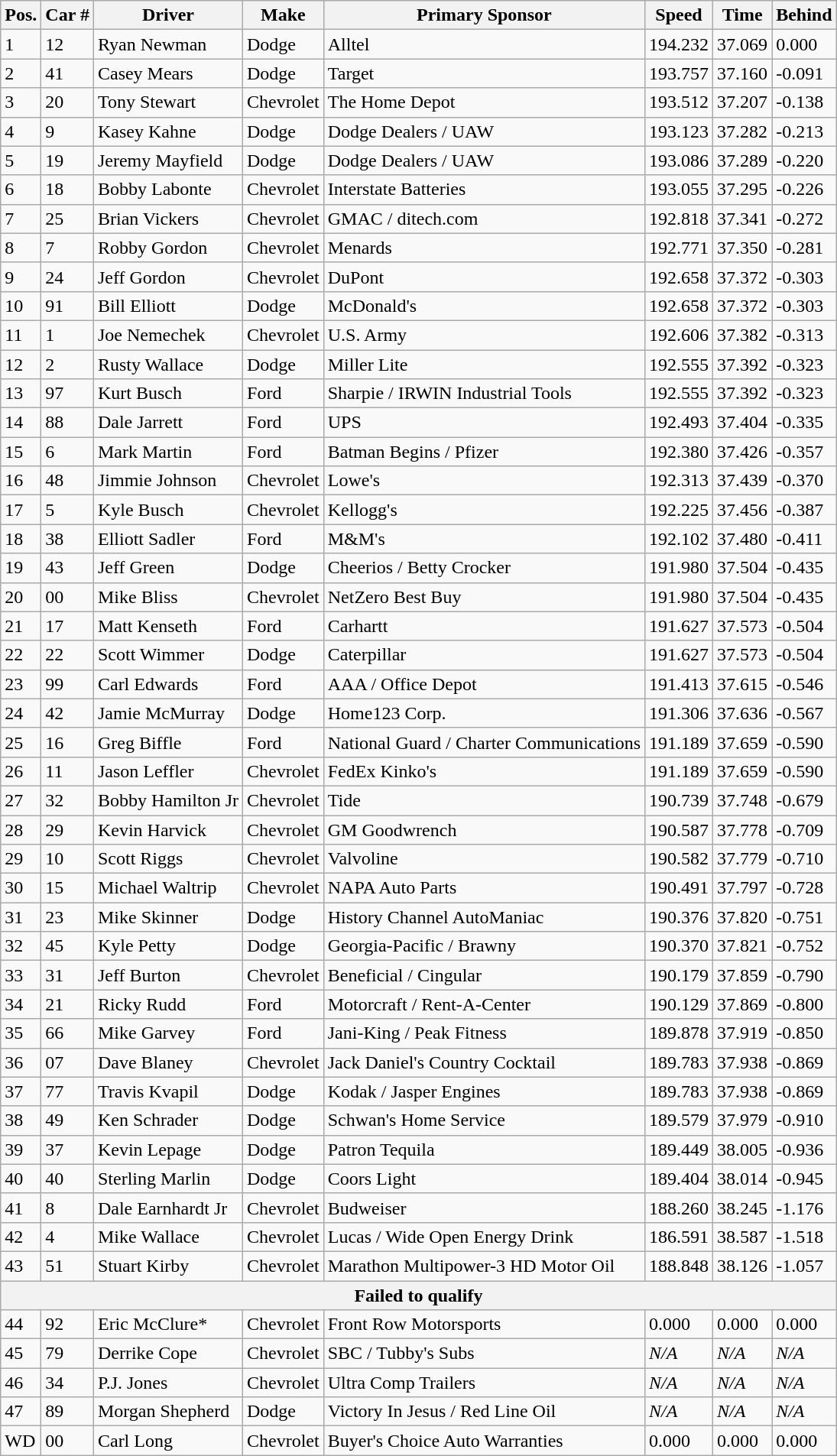<table class="wikitable">
<tr>
<th colspan="1" rowspan="1">Pos.</th>
<th colspan="1" rowspan="1">Car #</th>
<th colspan="1" rowspan="1">Driver</th>
<th colspan="1" rowspan="1">Make</th>
<th colspan="1" rowspan="1">Primary Sponsor</th>
<th colspan="1" rowspan="1">Speed</th>
<th colspan="1" rowspan="1">Time</th>
<th colspan="1" rowspan="1">Behind</th>
</tr>
<tr>
<td>1</td>
<td>12</td>
<td>Ryan Newman</td>
<td>Dodge</td>
<td>Alltel</td>
<td>194.232</td>
<td>37.069</td>
<td>0.000</td>
</tr>
<tr>
<td>2</td>
<td>41</td>
<td>Casey Mears</td>
<td>Dodge</td>
<td>Target</td>
<td>193.757</td>
<td>37.160</td>
<td>-0.091</td>
</tr>
<tr>
<td>3</td>
<td>20</td>
<td>Tony Stewart</td>
<td>Chevrolet</td>
<td>The Home Depot</td>
<td>193.512</td>
<td>37.207</td>
<td>-0.138</td>
</tr>
<tr>
<td>4</td>
<td>9</td>
<td>Kasey Kahne</td>
<td>Dodge</td>
<td>Dodge Dealers / UAW</td>
<td>193.123</td>
<td>37.282</td>
<td>-0.213</td>
</tr>
<tr>
<td>5</td>
<td>19</td>
<td>Jeremy Mayfield</td>
<td>Dodge</td>
<td>Dodge Dealers / UAW</td>
<td>193.086</td>
<td>37.289</td>
<td>-0.220</td>
</tr>
<tr>
<td>6</td>
<td>18</td>
<td>Bobby Labonte</td>
<td>Chevrolet</td>
<td>Interstate Batteries</td>
<td>193.055</td>
<td>37.295</td>
<td>-0.226</td>
</tr>
<tr>
<td>7</td>
<td>25</td>
<td>Brian Vickers</td>
<td>Chevrolet</td>
<td>GMAC / ditech.com</td>
<td>192.818</td>
<td>37.341</td>
<td>-0.272</td>
</tr>
<tr>
<td>8</td>
<td>7</td>
<td>Robby Gordon</td>
<td>Chevrolet</td>
<td>Menards</td>
<td>192.771</td>
<td>37.350</td>
<td>-0.281</td>
</tr>
<tr>
<td>9</td>
<td>24</td>
<td>Jeff Gordon</td>
<td>Chevrolet</td>
<td>DuPont</td>
<td>192.658</td>
<td>37.372</td>
<td>-0.303</td>
</tr>
<tr>
<td>10</td>
<td>91</td>
<td>Bill Elliott</td>
<td>Dodge</td>
<td>McDonald's</td>
<td>192.658</td>
<td>37.372</td>
<td>-0.303</td>
</tr>
<tr>
<td>11</td>
<td>1</td>
<td>Joe Nemechek</td>
<td>Chevrolet</td>
<td>U.S. Army</td>
<td>192.606</td>
<td>37.382</td>
<td>-0.313</td>
</tr>
<tr>
<td>12</td>
<td>2</td>
<td>Rusty Wallace</td>
<td>Dodge</td>
<td>Miller Lite</td>
<td>192.555</td>
<td>37.392</td>
<td>-0.323</td>
</tr>
<tr>
<td>13</td>
<td>97</td>
<td>Kurt Busch</td>
<td>Ford</td>
<td>Sharpie / IRWIN Industrial Tools</td>
<td>192.555</td>
<td>37.392</td>
<td>-0.323</td>
</tr>
<tr>
<td>14</td>
<td>88</td>
<td>Dale Jarrett</td>
<td>Ford</td>
<td>UPS</td>
<td>192.493</td>
<td>37.404</td>
<td>-0.335</td>
</tr>
<tr>
<td>15</td>
<td>6</td>
<td>Mark Martin</td>
<td>Ford</td>
<td>Batman Begins / Pfizer</td>
<td>192.380</td>
<td>37.426</td>
<td>-0.357</td>
</tr>
<tr>
<td>16</td>
<td>48</td>
<td>Jimmie Johnson</td>
<td>Chevrolet</td>
<td>Lowe's</td>
<td>192.313</td>
<td>37.439</td>
<td>-0.370</td>
</tr>
<tr>
<td>17</td>
<td>5</td>
<td>Kyle Busch</td>
<td>Chevrolet</td>
<td>Kellogg's</td>
<td>192.225</td>
<td>37.456</td>
<td>-0.387</td>
</tr>
<tr>
<td>18</td>
<td>38</td>
<td>Elliott Sadler</td>
<td>Ford</td>
<td>M&M's</td>
<td>192.102</td>
<td>37.480</td>
<td>-0.411</td>
</tr>
<tr>
<td>19</td>
<td>43</td>
<td>Jeff Green</td>
<td>Dodge</td>
<td>Cheerios / Betty Crocker</td>
<td>191.980</td>
<td>37.504</td>
<td>-0.435</td>
</tr>
<tr>
<td>20</td>
<td>00</td>
<td>Mike Bliss</td>
<td>Chevrolet</td>
<td>NetZero Best Buy</td>
<td>191.980</td>
<td>37.504</td>
<td>-0.435</td>
</tr>
<tr>
<td>21</td>
<td>17</td>
<td>Matt Kenseth</td>
<td>Ford</td>
<td>Carhartt</td>
<td>191.627</td>
<td>37.573</td>
<td>-0.504</td>
</tr>
<tr>
<td>22</td>
<td>22</td>
<td>Scott Wimmer</td>
<td>Dodge</td>
<td>Caterpillar</td>
<td>191.627</td>
<td>37.573</td>
<td>-0.504</td>
</tr>
<tr>
<td>23</td>
<td>99</td>
<td>Carl Edwards</td>
<td>Ford</td>
<td>AAA / Office Depot</td>
<td>191.413</td>
<td>37.615</td>
<td>-0.546</td>
</tr>
<tr>
<td>24</td>
<td>42</td>
<td>Jamie McMurray</td>
<td>Dodge</td>
<td>Home123 Corp.</td>
<td>191.306</td>
<td>37.636</td>
<td>-0.567</td>
</tr>
<tr>
<td>25</td>
<td>16</td>
<td>Greg Biffle</td>
<td>Ford</td>
<td>National Guard / Charter Communications</td>
<td>191.189</td>
<td>37.659</td>
<td>-0.590</td>
</tr>
<tr>
<td>26</td>
<td>11</td>
<td>Jason Leffler</td>
<td>Chevrolet</td>
<td>FedEx Kinko's</td>
<td>191.189</td>
<td>37.659</td>
<td>-0.590</td>
</tr>
<tr>
<td>27</td>
<td>32</td>
<td>Bobby Hamilton Jr</td>
<td>Chevrolet</td>
<td>Tide</td>
<td>190.739</td>
<td>37.748</td>
<td>-0.679</td>
</tr>
<tr>
<td>28</td>
<td>29</td>
<td>Kevin Harvick</td>
<td>Chevrolet</td>
<td>GM Goodwrench</td>
<td>190.587</td>
<td>37.778</td>
<td>-0.709</td>
</tr>
<tr>
<td>29</td>
<td>10</td>
<td>Scott Riggs</td>
<td>Chevrolet</td>
<td>Valvoline</td>
<td>190.582</td>
<td>37.779</td>
<td>-0.710</td>
</tr>
<tr>
<td>30</td>
<td>15</td>
<td>Michael Waltrip</td>
<td>Chevrolet</td>
<td>NAPA Auto Parts</td>
<td>190.491</td>
<td>37.797</td>
<td>-0.728</td>
</tr>
<tr>
<td>31</td>
<td>23</td>
<td>Mike Skinner</td>
<td>Dodge</td>
<td>History Channel AutoManiac</td>
<td>190.376</td>
<td>37.820</td>
<td>-0.751</td>
</tr>
<tr>
<td>32</td>
<td>45</td>
<td>Kyle Petty</td>
<td>Dodge</td>
<td>Georgia-Pacific / Brawny</td>
<td>190.370</td>
<td>37.821</td>
<td>-0.752</td>
</tr>
<tr>
<td>33</td>
<td>31</td>
<td>Jeff Burton</td>
<td>Chevrolet</td>
<td>Beneficial / Cingular</td>
<td>190.179</td>
<td>37.859</td>
<td>-0.790</td>
</tr>
<tr>
<td>34</td>
<td>21</td>
<td>Ricky Rudd</td>
<td>Ford</td>
<td>Motorcraft / Rent-A-Center</td>
<td>190.129</td>
<td>37.869</td>
<td>-0.800</td>
</tr>
<tr>
<td>35</td>
<td>66</td>
<td>Mike Garvey</td>
<td>Ford</td>
<td>Jani-King / Peak Fitness</td>
<td>189.878</td>
<td>37.919</td>
<td>-0.850</td>
</tr>
<tr>
<td>36</td>
<td>07</td>
<td>Dave Blaney</td>
<td>Chevrolet</td>
<td>Jack Daniel's Country Cocktail</td>
<td>189.783</td>
<td>37.938</td>
<td>-0.869</td>
</tr>
<tr>
<td>37</td>
<td>77</td>
<td>Travis Kvapil</td>
<td>Dodge</td>
<td>Kodak / Jasper Engines</td>
<td>189.783</td>
<td>37.938</td>
<td>-0.869</td>
</tr>
<tr>
<td>38</td>
<td>49</td>
<td>Ken Schrader</td>
<td>Dodge</td>
<td>Schwan's Home Service</td>
<td>189.579</td>
<td>37.979</td>
<td>-0.910</td>
</tr>
<tr>
<td>39</td>
<td>37</td>
<td>Kevin Lepage</td>
<td>Dodge</td>
<td>Patron Tequila</td>
<td>189.449</td>
<td>38.005</td>
<td>-0.936</td>
</tr>
<tr>
<td>40</td>
<td>40</td>
<td>Sterling Marlin</td>
<td>Dodge</td>
<td>Coors Light</td>
<td>189.404</td>
<td>38.014</td>
<td>-0.945</td>
</tr>
<tr>
<td>41</td>
<td>8</td>
<td>Dale Earnhardt Jr</td>
<td>Chevrolet</td>
<td>Budweiser</td>
<td>188.260</td>
<td>38.245</td>
<td>-1.176</td>
</tr>
<tr>
<td>42</td>
<td>4</td>
<td>Mike Wallace</td>
<td>Chevrolet</td>
<td>Lucas / Wide Open Energy Drink</td>
<td>186.591</td>
<td>38.587</td>
<td>-1.518</td>
</tr>
<tr>
<td>43</td>
<td>51</td>
<td>Stuart Kirby</td>
<td>Chevrolet</td>
<td>Marathon Multipower-3 HD Motor Oil</td>
<td>188.848</td>
<td>38.126</td>
<td>-1.057</td>
</tr>
<tr>
<th colspan="8">Failed to qualify</th>
</tr>
<tr>
<td>44</td>
<td>92</td>
<td>Eric McClure*</td>
<td>Chevrolet</td>
<td>Front Row Motorsports</td>
<td>0.000</td>
<td>0.000</td>
<td>0.000</td>
</tr>
<tr>
<td>45</td>
<td>79</td>
<td>Derrike Cope</td>
<td>Chevrolet</td>
<td>SBC / Tubby's Subs</td>
<td><em>N/A</em></td>
<td><em>N/A</em></td>
<td><em>N/A</em></td>
</tr>
<tr>
<td>46</td>
<td>34</td>
<td>P.J. Jones</td>
<td>Chevrolet</td>
<td>Ultra Comp Trailers</td>
<td><em>N/A</em></td>
<td><em>N/A</em></td>
<td><em>N/A</em></td>
</tr>
<tr>
<td>47</td>
<td>89</td>
<td>Morgan Shepherd</td>
<td>Dodge</td>
<td>Victory In Jesus / Red Line Oil</td>
<td><em>N/A</em></td>
<td><em>N/A</em></td>
<td><em>N/A</em></td>
</tr>
<tr>
<td>WD</td>
<td>00</td>
<td>Carl Long</td>
<td>Chevrolet</td>
<td>Buyer's Choice Auto Warranties</td>
<td>0.000</td>
<td>0.000</td>
<td>0.000</td>
</tr>
</table>
